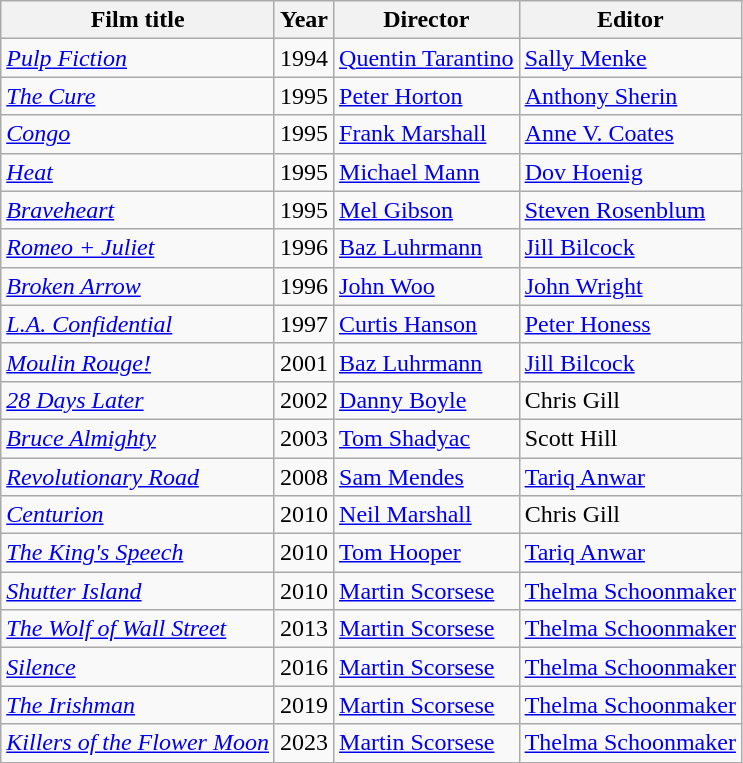<table class="wikitable sortable">
<tr>
<th>Film title</th>
<th>Year</th>
<th>Director</th>
<th>Editor</th>
</tr>
<tr>
<td><em><a href='#'>Pulp Fiction</a></em></td>
<td>1994</td>
<td><a href='#'>Quentin Tarantino</a></td>
<td><a href='#'>Sally Menke</a></td>
</tr>
<tr>
<td><em><a href='#'>The Cure</a></em></td>
<td>1995</td>
<td><a href='#'>Peter Horton</a></td>
<td><a href='#'>Anthony Sherin</a></td>
</tr>
<tr>
<td><a href='#'><em>Congo</em></a></td>
<td>1995</td>
<td><a href='#'>Frank Marshall</a></td>
<td><a href='#'>Anne V. Coates</a></td>
</tr>
<tr>
<td><a href='#'><em>Heat</em></a></td>
<td>1995</td>
<td><a href='#'>Michael Mann</a></td>
<td><a href='#'>Dov Hoenig</a></td>
</tr>
<tr>
<td><em><a href='#'>Braveheart</a></em></td>
<td>1995</td>
<td><a href='#'>Mel Gibson</a></td>
<td><a href='#'>Steven Rosenblum</a></td>
</tr>
<tr>
<td><em><a href='#'>Romeo + Juliet</a></em></td>
<td>1996</td>
<td><a href='#'>Baz Luhrmann</a></td>
<td><a href='#'>Jill Bilcock</a></td>
</tr>
<tr>
<td><em><a href='#'>Broken Arrow</a></em></td>
<td>1996</td>
<td><a href='#'>John Woo</a></td>
<td><a href='#'>John Wright</a></td>
</tr>
<tr>
<td><em><a href='#'>L.A. Confidential</a></em></td>
<td>1997</td>
<td><a href='#'>Curtis Hanson</a></td>
<td><a href='#'>Peter Honess</a></td>
</tr>
<tr>
<td><em><a href='#'>Moulin Rouge!</a></em></td>
<td>2001</td>
<td><a href='#'>Baz Luhrmann</a></td>
<td><a href='#'>Jill Bilcock</a></td>
</tr>
<tr>
<td><em><a href='#'>28 Days Later</a></em></td>
<td>2002</td>
<td><a href='#'>Danny Boyle</a></td>
<td>Chris Gill</td>
</tr>
<tr>
<td><em><a href='#'>Bruce Almighty</a></em></td>
<td>2003</td>
<td><a href='#'>Tom Shadyac</a></td>
<td>Scott Hill</td>
</tr>
<tr>
<td><em><a href='#'>Revolutionary Road</a></em></td>
<td>2008</td>
<td><a href='#'>Sam Mendes</a></td>
<td><a href='#'>Tariq Anwar</a></td>
</tr>
<tr>
<td><em><a href='#'>Centurion</a></em></td>
<td>2010</td>
<td><a href='#'>Neil Marshall</a></td>
<td>Chris Gill</td>
</tr>
<tr>
<td><em><a href='#'>The King's Speech</a></em></td>
<td>2010</td>
<td><a href='#'>Tom Hooper</a></td>
<td><a href='#'>Tariq Anwar</a></td>
</tr>
<tr>
<td><a href='#'><em>Shutter Island</em></a></td>
<td>2010</td>
<td><a href='#'>Martin Scorsese</a></td>
<td><a href='#'>Thelma Schoonmaker</a></td>
</tr>
<tr>
<td><em><a href='#'>The Wolf of Wall Street</a></em></td>
<td>2013</td>
<td><a href='#'>Martin Scorsese</a></td>
<td><a href='#'>Thelma Schoonmaker</a></td>
</tr>
<tr>
<td><em><a href='#'>Silence</a></em></td>
<td>2016</td>
<td><a href='#'>Martin Scorsese</a></td>
<td><a href='#'>Thelma Schoonmaker</a></td>
</tr>
<tr>
<td><a href='#'><em>The Irishman</em></a></td>
<td>2019</td>
<td><a href='#'>Martin Scorsese</a></td>
<td><a href='#'>Thelma Schoonmaker</a></td>
</tr>
<tr>
<td><a href='#'><em>Killers of the Flower Moon</em></a></td>
<td>2023</td>
<td><a href='#'>Martin Scorsese</a></td>
<td><a href='#'>Thelma Schoonmaker</a></td>
</tr>
</table>
